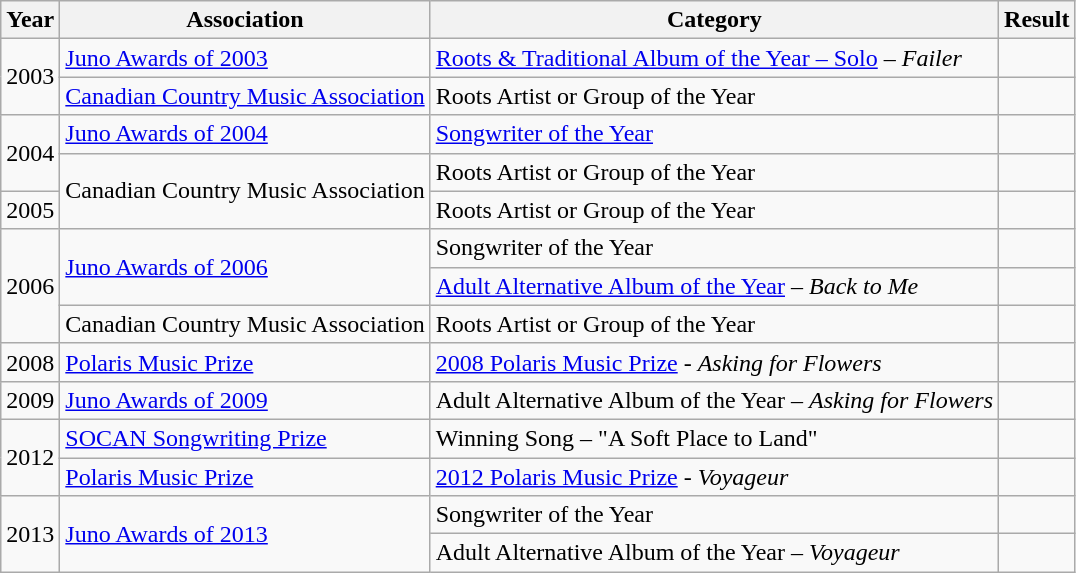<table class="wikitable">
<tr>
<th>Year</th>
<th>Association</th>
<th>Category</th>
<th>Result</th>
</tr>
<tr>
<td rowspan="2">2003</td>
<td><a href='#'>Juno Awards of 2003</a></td>
<td><a href='#'>Roots & Traditional Album of the Year – Solo</a> – <em>Failer</em></td>
<td></td>
</tr>
<tr>
<td><a href='#'>Canadian Country Music Association</a></td>
<td>Roots Artist or Group of the Year</td>
<td></td>
</tr>
<tr>
<td rowspan="2">2004</td>
<td><a href='#'>Juno Awards of 2004</a></td>
<td><a href='#'>Songwriter of the Year</a></td>
<td></td>
</tr>
<tr>
<td rowspan="2">Canadian Country Music Association</td>
<td>Roots Artist or Group of the Year</td>
<td></td>
</tr>
<tr>
<td>2005</td>
<td>Roots Artist or Group of the Year</td>
<td></td>
</tr>
<tr>
<td rowspan="3">2006</td>
<td rowspan="2"><a href='#'>Juno Awards of 2006</a></td>
<td>Songwriter of the Year</td>
<td></td>
</tr>
<tr>
<td><a href='#'>Adult Alternative Album of the Year</a> – <em>Back to Me</em></td>
<td></td>
</tr>
<tr>
<td>Canadian Country Music Association</td>
<td>Roots Artist or Group of the Year</td>
<td></td>
</tr>
<tr>
<td>2008</td>
<td><a href='#'>Polaris Music Prize</a></td>
<td><a href='#'>2008 Polaris Music Prize</a> - <em>Asking for Flowers</em></td>
<td></td>
</tr>
<tr>
<td>2009</td>
<td><a href='#'>Juno Awards of 2009</a></td>
<td>Adult Alternative Album of the Year – <em>Asking for Flowers</em></td>
<td></td>
</tr>
<tr>
<td rowspan="2">2012</td>
<td><a href='#'>SOCAN Songwriting Prize</a></td>
<td>Winning Song – "A Soft Place to Land"</td>
<td></td>
</tr>
<tr>
<td><a href='#'>Polaris Music Prize</a></td>
<td><a href='#'>2012 Polaris Music Prize</a> - <em>Voyageur</em></td>
<td></td>
</tr>
<tr>
<td rowspan="2">2013</td>
<td rowspan="2"><a href='#'>Juno Awards of 2013</a></td>
<td>Songwriter of the Year</td>
<td></td>
</tr>
<tr>
<td>Adult Alternative Album of the Year – <em>Voyageur</em></td>
<td></td>
</tr>
</table>
